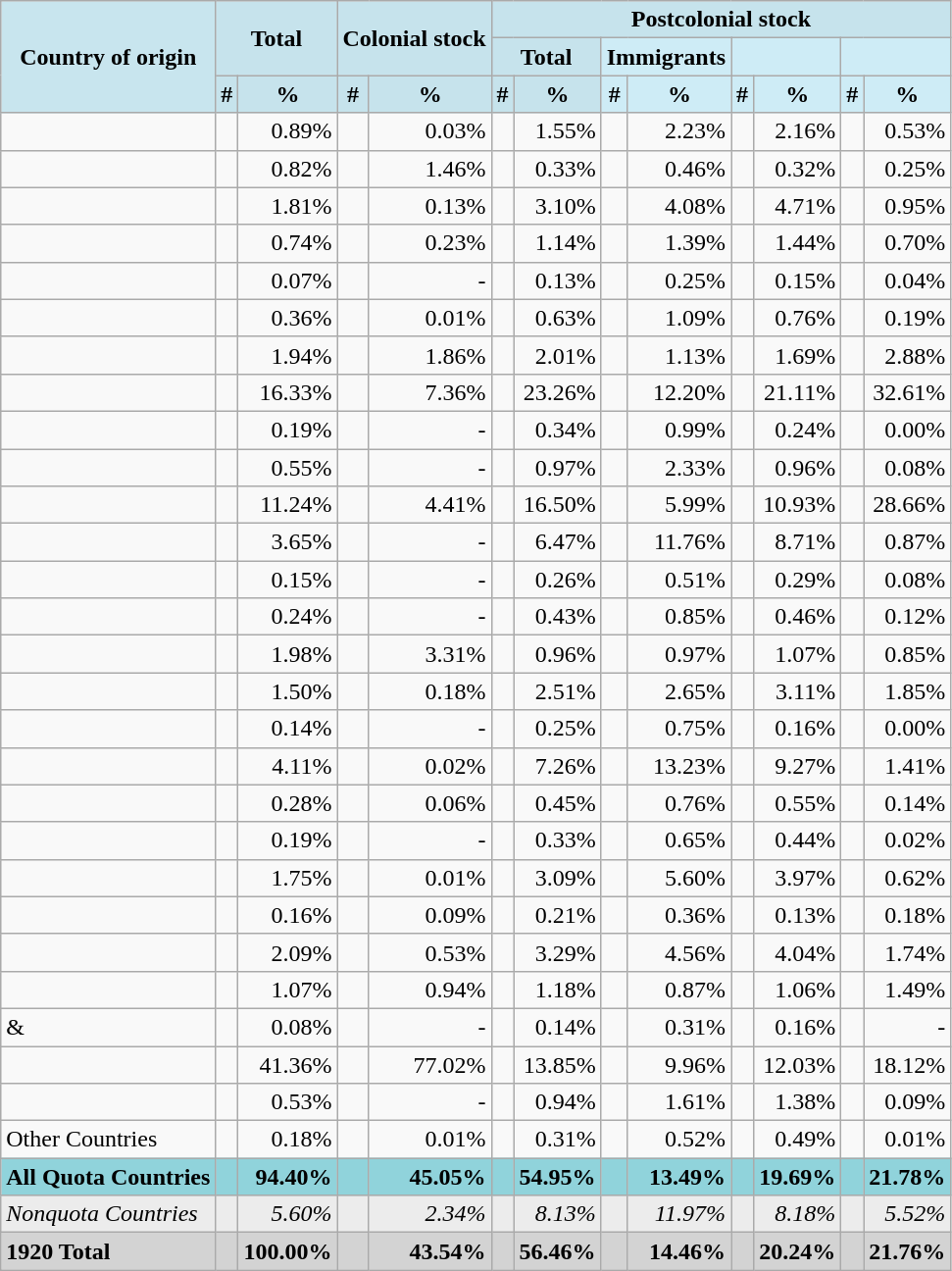<table class="wikitable sortable">
<tr>
<th colspan=1 rowspan=3 style="text-align:center; background-color:#C8E5EE;"><strong>Country of origin</strong></th>
<th rowspan="2"  colspan=2 style="text-align:center; background-color:#C6E3EC;"><strong>Total</strong></th>
<th rowspan="2"  colspan=2 style="text-align:center; background-color:#C6E3EC;"><strong>Colonial stock</strong></th>
<th rowspan="1"  colspan=8 style="text-align:center; background-color:#C6E3EC;"><strong>Postcolonial stock</strong></th>
</tr>
<tr>
<th rowspan="1"  colspan=2 style="text-align:center; background-color:#C6E3EC;"><strong>Total</strong></th>
<th rowspan="1"  colspan=2 style="text-align:center; background-color:#CEECF6;"><strong>Immigrants</strong></th>
<th rowspan="1"  colspan=2 style="text-align:center; background-color:#CEECF6;"><strong></strong></th>
<th rowspan="1"  colspan=2 style="text-align:center; background-color:#CEECF6;"><strong></strong></th>
</tr>
<tr>
<th style="text-align:center; background-color:#C6E3EC;">#</th>
<th style="text-align:center; background-color:#C6E3EC;">%</th>
<th style="text-align:center; background-color:#C6E3EC;">#</th>
<th style="text-align:center; background-color:#C6E3EC;">%</th>
<th style="text-align:center; background-color:#C6E3EC;">#</th>
<th style="text-align:center; background-color:#C6E3EC;">%</th>
<th style="text-align:center; background-color:#CEECF6;">#</th>
<th style="text-align:center; background-color:#CEECF6;">%</th>
<th style="text-align:center; background-color:#CEECF6;">#</th>
<th style="text-align:center; background-color:#CEECF6;">%</th>
<th style="text-align:center; background-color:#CEECF6;">#</th>
<th style="text-align:center; background-color:#CEECF6;">%</th>
</tr>
<tr>
<td border = "1"></td>
<td align="right"></td>
<td align="right">0.89%</td>
<td align="right"></td>
<td align="right">0.03%</td>
<td align="right"></td>
<td align="right">1.55%</td>
<td align="right"></td>
<td align="right">2.23%</td>
<td align="right"></td>
<td align="right">2.16%</td>
<td align="right"></td>
<td align="right">0.53%</td>
</tr>
<tr>
<td border = "1"></td>
<td align="right"></td>
<td align="right">0.82%</td>
<td align="right"></td>
<td align="right">1.46%</td>
<td align="right"></td>
<td align="right">0.33%</td>
<td align="right"></td>
<td align="right">0.46%</td>
<td align="right"></td>
<td align="right">0.32%</td>
<td align="right"></td>
<td align="right">0.25%</td>
</tr>
<tr>
<td border = "1"></td>
<td align="right"></td>
<td align="right">1.81%</td>
<td align="right"></td>
<td align="right">0.13%</td>
<td align="right"></td>
<td align="right">3.10%</td>
<td align="right"></td>
<td align="right">4.08%</td>
<td align="right"></td>
<td align="right">4.71%</td>
<td align="right"></td>
<td align="right">0.95%</td>
</tr>
<tr>
<td border = "1"></td>
<td align="right"></td>
<td align="right">0.74%</td>
<td align="right"></td>
<td align="right">0.23%</td>
<td align="right"></td>
<td align="right">1.14%</td>
<td align="right"></td>
<td align="right">1.39%</td>
<td align="right"></td>
<td align="right">1.44%</td>
<td align="right"></td>
<td align="right">0.70%</td>
</tr>
<tr>
<td border = "1"></td>
<td align="right"></td>
<td align="right">0.07%</td>
<td align="right"></td>
<td align="right">-</td>
<td align="right"></td>
<td align="right">0.13%</td>
<td align="right"></td>
<td align="right">0.25%</td>
<td align="right"></td>
<td align="right">0.15%</td>
<td align="right"></td>
<td align="right">0.04%</td>
</tr>
<tr>
<td border = "1"></td>
<td align="right"></td>
<td align="right">0.36%</td>
<td align="right"></td>
<td align="right">0.01%</td>
<td align="right"></td>
<td align="right">0.63%</td>
<td align="right"></td>
<td align="right">1.09%</td>
<td align="right"></td>
<td align="right">0.76%</td>
<td align="right"></td>
<td align="right">0.19%</td>
</tr>
<tr>
<td border = "1"></td>
<td align="right"></td>
<td align="right">1.94%</td>
<td align="right"></td>
<td align="right">1.86%</td>
<td align="right"></td>
<td align="right">2.01%</td>
<td align="right"></td>
<td align="right">1.13%</td>
<td align="right"></td>
<td align="right">1.69%</td>
<td align="right"></td>
<td align="right">2.88%</td>
</tr>
<tr>
<td border = "1"></td>
<td align="right"></td>
<td align="right">16.33%</td>
<td align="right"></td>
<td align="right">7.36%</td>
<td align="right"></td>
<td align="right">23.26%</td>
<td align="right"></td>
<td align="right">12.20%</td>
<td align="right"></td>
<td align="right">21.11%</td>
<td align="right"></td>
<td align="right">32.61%</td>
</tr>
<tr>
<td border = "1"></td>
<td align="right"></td>
<td align="right">0.19%</td>
<td align="right"></td>
<td align="right">-</td>
<td align="right"></td>
<td align="right">0.34%</td>
<td align="right"></td>
<td align="right">0.99%</td>
<td align="right"></td>
<td align="right">0.24%</td>
<td align="right"></td>
<td align="right">0.00%</td>
</tr>
<tr>
<td border = "1"></td>
<td align="right"></td>
<td align="right">0.55%</td>
<td align="right"></td>
<td align="right">-</td>
<td align="right"></td>
<td align="right">0.97%</td>
<td align="right"></td>
<td align="right">2.33%</td>
<td align="right"></td>
<td align="right">0.96%</td>
<td align="right"></td>
<td align="right">0.08%</td>
</tr>
<tr>
<td border = "1"></td>
<td align="right"></td>
<td align="right">11.24%</td>
<td align="right"></td>
<td align="right">4.41%</td>
<td align="right"></td>
<td align="right">16.50%</td>
<td align="right"></td>
<td align="right">5.99%</td>
<td align="right"></td>
<td align="right">10.93%</td>
<td align="right"></td>
<td align="right">28.66%</td>
</tr>
<tr>
<td border = "1"></td>
<td align="right"></td>
<td align="right">3.65%</td>
<td align="right"></td>
<td align="right">-</td>
<td align="right"></td>
<td align="right">6.47%</td>
<td align="right"></td>
<td align="right">11.76%</td>
<td align="right"></td>
<td align="right">8.71%</td>
<td align="right"></td>
<td align="right">0.87%</td>
</tr>
<tr>
<td border = "1"></td>
<td align="right"></td>
<td align="right">0.15%</td>
<td align="right"></td>
<td align="right">-</td>
<td align="right"></td>
<td align="right">0.26%</td>
<td align="right"></td>
<td align="right">0.51%</td>
<td align="right"></td>
<td align="right">0.29%</td>
<td align="right"></td>
<td align="right">0.08%</td>
</tr>
<tr>
<td border = "1"></td>
<td align="right"></td>
<td align="right">0.24%</td>
<td align="right"></td>
<td align="right">-</td>
<td align="right"></td>
<td align="right">0.43%</td>
<td align="right"></td>
<td align="right">0.85%</td>
<td align="right"></td>
<td align="right">0.46%</td>
<td align="right"></td>
<td align="right">0.12%</td>
</tr>
<tr>
<td border = "1"></td>
<td align="right"></td>
<td align="right">1.98%</td>
<td align="right"></td>
<td align="right">3.31%</td>
<td align="right"></td>
<td align="right">0.96%</td>
<td align="right"></td>
<td align="right">0.97%</td>
<td align="right"></td>
<td align="right">1.07%</td>
<td align="right"></td>
<td align="right">0.85%</td>
</tr>
<tr>
<td border = "1"></td>
<td align="right"></td>
<td align="right">1.50%</td>
<td align="right"></td>
<td align="right">0.18%</td>
<td align="right"></td>
<td align="right">2.51%</td>
<td align="right"></td>
<td align="right">2.65%</td>
<td align="right"></td>
<td align="right">3.11%</td>
<td align="right"></td>
<td align="right">1.85%</td>
</tr>
<tr>
<td border="1"></td>
<td align="right"></td>
<td align="right">0.14%</td>
<td align="right"></td>
<td align="right">-</td>
<td align="right"></td>
<td align="right">0.25%</td>
<td align="right"></td>
<td align="right">0.75%</td>
<td align="right"></td>
<td align="right">0.16%</td>
<td align="right"></td>
<td align="right">0.00%</td>
</tr>
<tr>
<td border="1"></td>
<td align="right"></td>
<td align="right">4.11%</td>
<td align="right"></td>
<td align="right">0.02%</td>
<td align="right"></td>
<td align="right">7.26%</td>
<td align="right"></td>
<td align="right">13.23%</td>
<td align="right"></td>
<td align="right">9.27%</td>
<td align="right"></td>
<td align="right">1.41%</td>
</tr>
<tr>
<td border="1"></td>
<td align="right"></td>
<td align="right">0.28%</td>
<td align="right"></td>
<td align="right">0.06%</td>
<td align="right"></td>
<td align="right">0.45%</td>
<td align="right"></td>
<td align="right">0.76%</td>
<td align="right"></td>
<td align="right">0.55%</td>
<td align="right"></td>
<td align="right">0.14%</td>
</tr>
<tr>
<td border="1"></td>
<td align="right"></td>
<td align="right">0.19%</td>
<td align="right"></td>
<td align="right">-</td>
<td align="right"></td>
<td align="right">0.33%</td>
<td align="right"></td>
<td align="right">0.65%</td>
<td align="right"></td>
<td align="right">0.44%</td>
<td align="right"></td>
<td align="right">0.02%</td>
</tr>
<tr>
<td border="1"></td>
<td align="right"></td>
<td align="right">1.75%</td>
<td align="right"></td>
<td align="right">0.01%</td>
<td align="right"></td>
<td align="right">3.09%</td>
<td align="right"></td>
<td align="right">5.60%</td>
<td align="right"></td>
<td align="right">3.97%</td>
<td align="right"></td>
<td align="right">0.62%</td>
</tr>
<tr>
<td border="1"></td>
<td align="right"></td>
<td align="right">0.16%</td>
<td align="right"></td>
<td align="right">0.09%</td>
<td align="right"></td>
<td align="right">0.21%</td>
<td align="right"></td>
<td align="right">0.36%</td>
<td align="right"></td>
<td align="right">0.13%</td>
<td align="right"></td>
<td align="right">0.18%</td>
</tr>
<tr>
<td border = "1"></td>
<td align="right"></td>
<td align="right">2.09%</td>
<td align="right"></td>
<td align="right">0.53%</td>
<td align="right"></td>
<td align="right">3.29%</td>
<td align="right"></td>
<td align="right">4.56%</td>
<td align="right"></td>
<td align="right">4.04%</td>
<td align="right"></td>
<td align="right">1.74%</td>
</tr>
<tr>
<td border = "1"></td>
<td align="right"></td>
<td align="right">1.07%</td>
<td align="right"></td>
<td align="right">0.94%</td>
<td align="right"></td>
<td align="right">1.18%</td>
<td align="right"></td>
<td align="right">0.87%</td>
<td align="right"></td>
<td align="right">1.06%</td>
<td align="right"></td>
<td align="right">1.49%</td>
</tr>
<tr>
<td border = "1"> & </td>
<td align="right"></td>
<td align="right">0.08%</td>
<td align="right"></td>
<td align="right">-</td>
<td align="right"></td>
<td align="right">0.14%</td>
<td align="right"></td>
<td align="right">0.31%</td>
<td align="right"></td>
<td align="right">0.16%</td>
<td align="right"></td>
<td align="right">-</td>
</tr>
<tr>
<td border="1"></td>
<td align="right"></td>
<td align="right">41.36%</td>
<td align="right"></td>
<td align="right">77.02%</td>
<td align="right"></td>
<td align="right">13.85%</td>
<td align="right"></td>
<td align="right">9.96%</td>
<td align="right"></td>
<td align="right">12.03%</td>
<td align="right"></td>
<td align="right">18.12%</td>
</tr>
<tr>
<td border = "1"></td>
<td align="right"></td>
<td align="right">0.53%</td>
<td align="right"></td>
<td align="right">-</td>
<td align="right"></td>
<td align="right">0.94%</td>
<td align="right"></td>
<td align="right">1.61%</td>
<td align="right"></td>
<td align="right">1.38%</td>
<td align="right"></td>
<td align="right">0.09%</td>
</tr>
<tr>
<td border = "1">Other Countries</td>
<td align="right"></td>
<td align="right">0.18%</td>
<td align="right"></td>
<td align="right">0.01%</td>
<td align="right"></td>
<td align="right">0.31%</td>
<td align="right"></td>
<td align="right">0.52%</td>
<td align="right"></td>
<td align="right">0.49%</td>
<td align="right"></td>
<td align="right">0.01%</td>
</tr>
<tr bgcolor="#90D3DB">
<td border = "1"><strong>All Quota Countries</strong></td>
<td align="right"><strong></strong></td>
<td align="right"><strong>94.40%</strong></td>
<td align="right"><strong></strong></td>
<td align="right"><strong>45.05%</strong></td>
<td align="right"><strong></strong></td>
<td align="right"><strong>54.95%</strong></td>
<td align="right"><strong></strong></td>
<td align="right"><strong>13.49%</strong></td>
<td align="right"><strong></strong></td>
<td align="right"><strong>19.69%</strong></td>
<td align="right"><strong></strong></td>
<td align="right"><strong>21.78%</strong></td>
</tr>
<tr bgcolor="#ECECEC">
<td border = "1"><em>Nonquota Countries</em></td>
<td align="right"><em></em></td>
<td align="right"><em>5.60%</em></td>
<td align="right"><em></em></td>
<td align="right"><em>2.34%</em></td>
<td align="right"><em></em></td>
<td align="right"><em>8.13%</em></td>
<td align="right"><em></em></td>
<td align="right"><em>11.97%</em></td>
<td align="right"><em></em></td>
<td align="right"><em>8.18%</em></td>
<td align="right"><em></em></td>
<td align="right"><em>5.52%</em></td>
</tr>
<tr class="sortbottom" bgcolor="lightgrey">
<td border = "1"><strong>1920  Total</strong></td>
<td align="right"><strong></strong></td>
<td align="right"><strong>100.00%</strong></td>
<td align="right"><strong></strong></td>
<td align="right"><strong>43.54%</strong></td>
<td align="right"><strong></strong></td>
<td align="right"><strong>56.46%</strong></td>
<td align="right"><strong></strong></td>
<td align="right"><strong>14.46%</strong></td>
<td align="right"><strong></strong></td>
<td align="right"><strong>20.24%</strong></td>
<td align="right"><strong></strong></td>
<td align="right"><strong>21.76%</strong></td>
</tr>
</table>
